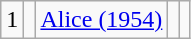<table class="wikitable">
<tr>
<td>1</td>
<td></td>
<td><a href='#'>Alice (1954)</a></td>
<td></td>
<td></td>
</tr>
</table>
